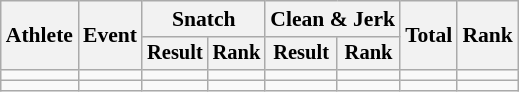<table class="wikitable" style="font-size:90%">
<tr>
<th rowspan=2>Athlete</th>
<th rowspan=2>Event</th>
<th colspan="2">Snatch</th>
<th colspan="2">Clean & Jerk</th>
<th rowspan="2">Total</th>
<th rowspan="2">Rank</th>
</tr>
<tr style="font-size:95%">
<th>Result</th>
<th>Rank</th>
<th>Result</th>
<th>Rank</th>
</tr>
<tr align=center>
<td align=left></td>
<td align=left></td>
<td></td>
<td></td>
<td></td>
<td></td>
<td></td>
<td></td>
</tr>
<tr align=center>
<td align=left></td>
<td align=left></td>
<td></td>
<td></td>
<td></td>
<td></td>
<td></td>
<td></td>
</tr>
</table>
